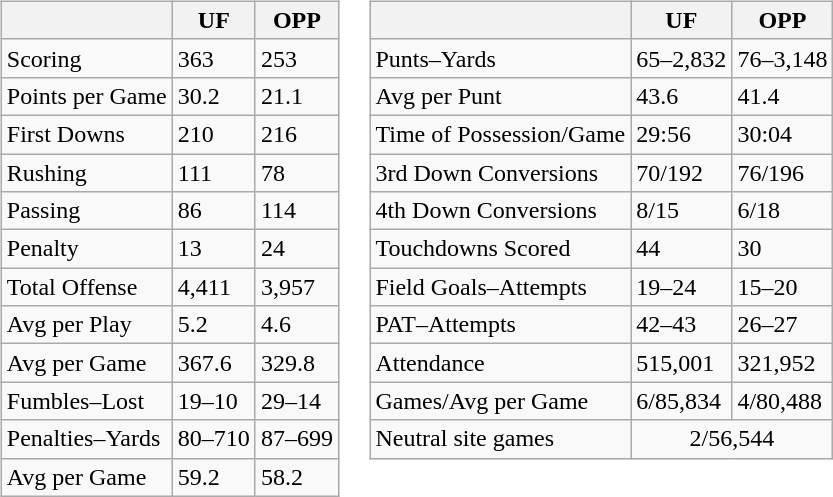<table>
<tr>
<td valign="top"><br><table class="wikitable" style="white-space:nowrap;">
<tr>
<th></th>
<th>UF</th>
<th>OPP</th>
</tr>
<tr>
<td>Scoring</td>
<td>363</td>
<td>253</td>
</tr>
<tr>
<td>Points per Game</td>
<td>30.2</td>
<td>21.1</td>
</tr>
<tr>
<td>First Downs</td>
<td>210</td>
<td>216</td>
</tr>
<tr>
<td>Rushing</td>
<td>111</td>
<td>78</td>
</tr>
<tr>
<td>Passing</td>
<td>86</td>
<td>114</td>
</tr>
<tr>
<td>Penalty</td>
<td>13</td>
<td>24</td>
</tr>
<tr>
<td>Total Offense</td>
<td>4,411</td>
<td>3,957</td>
</tr>
<tr>
<td>Avg per Play</td>
<td>5.2</td>
<td>4.6</td>
</tr>
<tr>
<td>Avg per Game</td>
<td>367.6</td>
<td>329.8</td>
</tr>
<tr>
<td>Fumbles–Lost</td>
<td>19–10</td>
<td>29–14</td>
</tr>
<tr>
<td>Penalties–Yards</td>
<td>80–710</td>
<td>87–699</td>
</tr>
<tr>
<td>Avg per Game</td>
<td>59.2</td>
<td>58.2</td>
</tr>
</table>
</td>
<td valign="top"><br><table class="wikitable" style="white-space:nowrap;">
<tr>
<th></th>
<th>UF</th>
<th>OPP</th>
</tr>
<tr>
<td>Punts–Yards</td>
<td>65–2,832</td>
<td>76–3,148</td>
</tr>
<tr>
<td>Avg per Punt</td>
<td>43.6</td>
<td>41.4</td>
</tr>
<tr>
<td>Time of Possession/Game</td>
<td>29:56</td>
<td>30:04</td>
</tr>
<tr>
<td>3rd Down Conversions</td>
<td>70/192</td>
<td>76/196</td>
</tr>
<tr>
<td>4th Down Conversions</td>
<td>8/15</td>
<td>6/18</td>
</tr>
<tr>
<td>Touchdowns Scored</td>
<td>44</td>
<td>30</td>
</tr>
<tr>
<td>Field Goals–Attempts</td>
<td>19–24</td>
<td>15–20</td>
</tr>
<tr>
<td>PAT–Attempts</td>
<td>42–43</td>
<td>26–27</td>
</tr>
<tr>
<td>Attendance</td>
<td>515,001</td>
<td>321,952</td>
</tr>
<tr>
<td>Games/Avg per Game</td>
<td>6/85,834</td>
<td>4/80,488</td>
</tr>
<tr>
<td>Neutral site games</td>
<td colspan="2" style="text-align: center;">2/56,544</td>
</tr>
</table>
</td>
</tr>
</table>
